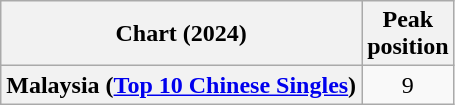<table class="wikitable sortable plainrowheaders" style="text-align:center">
<tr>
<th scope="col">Chart (2024)</th>
<th scope="col">Peak<br>position</th>
</tr>
<tr>
<th scope="row">Malaysia (<a href='#'>Top 10 Chinese Singles</a>)</th>
<td>9</td>
</tr>
</table>
